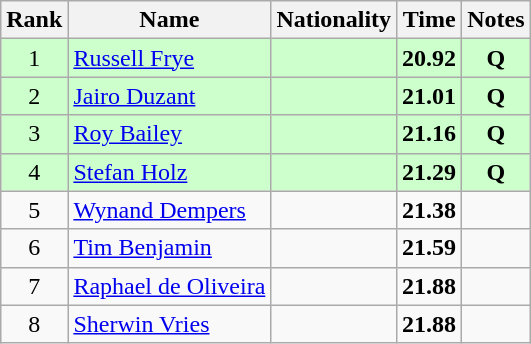<table class="wikitable sortable" style="text-align:center">
<tr>
<th>Rank</th>
<th>Name</th>
<th>Nationality</th>
<th>Time</th>
<th>Notes</th>
</tr>
<tr bgcolor=ccffcc>
<td>1</td>
<td align=left><a href='#'>Russell Frye</a></td>
<td align=left></td>
<td><strong>20.92</strong></td>
<td><strong>Q</strong></td>
</tr>
<tr bgcolor=ccffcc>
<td>2</td>
<td align=left><a href='#'>Jairo Duzant</a></td>
<td align=left></td>
<td><strong>21.01</strong></td>
<td><strong>Q</strong></td>
</tr>
<tr bgcolor=ccffcc>
<td>3</td>
<td align=left><a href='#'>Roy Bailey</a></td>
<td align=left></td>
<td><strong>21.16</strong></td>
<td><strong>Q</strong></td>
</tr>
<tr bgcolor=ccffcc>
<td>4</td>
<td align=left><a href='#'>Stefan Holz</a></td>
<td align=left></td>
<td><strong>21.29</strong></td>
<td><strong>Q</strong></td>
</tr>
<tr>
<td>5</td>
<td align=left><a href='#'>Wynand Dempers</a></td>
<td align=left></td>
<td><strong>21.38</strong></td>
<td></td>
</tr>
<tr>
<td>6</td>
<td align=left><a href='#'>Tim Benjamin</a></td>
<td align=left></td>
<td><strong>21.59</strong></td>
<td></td>
</tr>
<tr>
<td>7</td>
<td align=left><a href='#'>Raphael de Oliveira</a></td>
<td align=left></td>
<td><strong>21.88</strong></td>
<td></td>
</tr>
<tr>
<td>8</td>
<td align=left><a href='#'>Sherwin Vries</a></td>
<td align=left></td>
<td><strong>21.88</strong></td>
<td></td>
</tr>
</table>
